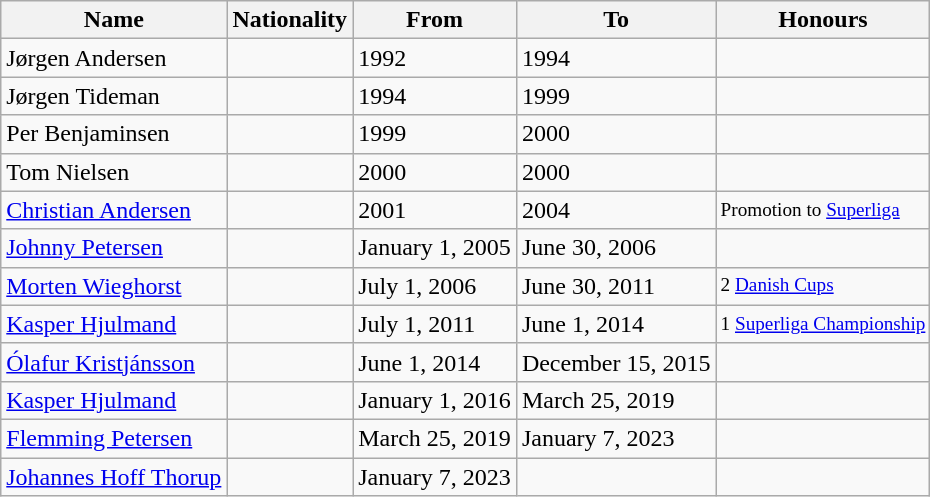<table class="wikitable">
<tr>
<th>Name</th>
<th>Nationality</th>
<th>From</th>
<th>To</th>
<th>Honours</th>
</tr>
<tr>
<td align=left>Jørgen Andersen</td>
<td></td>
<td>1992</td>
<td>1994</td>
<td align=left style="font-size: 80%"></td>
</tr>
<tr>
<td align=left>Jørgen Tideman</td>
<td></td>
<td>1994</td>
<td>1999</td>
<td align=left style="font-size: 80%"></td>
</tr>
<tr>
<td align=left>Per Benjaminsen</td>
<td></td>
<td>1999</td>
<td>2000</td>
<td align=left style="font-size: 80%"></td>
</tr>
<tr>
<td align=left>Tom Nielsen</td>
<td></td>
<td>2000</td>
<td>2000</td>
<td align=left style="font-size: 80%"></td>
</tr>
<tr>
<td align=left><a href='#'>Christian Andersen</a></td>
<td></td>
<td>2001</td>
<td>2004</td>
<td align=left style="font-size: 80%">Promotion to <a href='#'>Superliga</a></td>
</tr>
<tr>
<td align=left><a href='#'>Johnny Petersen</a></td>
<td></td>
<td>January 1, 2005</td>
<td>June 30, 2006</td>
<td align=left style="font-size: 80%"></td>
</tr>
<tr>
<td align=left><a href='#'>Morten Wieghorst</a></td>
<td></td>
<td>July 1, 2006</td>
<td>June 30, 2011</td>
<td align=left style="font-size: 80%">2 <a href='#'>Danish Cups</a></td>
</tr>
<tr>
<td align=left><a href='#'>Kasper Hjulmand</a></td>
<td></td>
<td>July 1, 2011</td>
<td>June 1, 2014</td>
<td align=left style="font-size: 80%">1 <a href='#'>Superliga Championship</a></td>
</tr>
<tr>
<td align=left><a href='#'>Ólafur Kristjánsson</a></td>
<td></td>
<td>June 1, 2014</td>
<td>December 15, 2015</td>
<td></td>
</tr>
<tr>
<td align=left><a href='#'>Kasper Hjulmand</a></td>
<td></td>
<td>January 1, 2016</td>
<td>March 25, 2019</td>
<td></td>
</tr>
<tr>
<td align=left><a href='#'>Flemming Petersen</a></td>
<td></td>
<td>March 25, 2019</td>
<td>January 7, 2023</td>
<td></td>
</tr>
<tr>
<td align=left><a href='#'>Johannes Hoff Thorup</a></td>
<td></td>
<td>January 7, 2023</td>
<td></td>
<td></td>
</tr>
</table>
